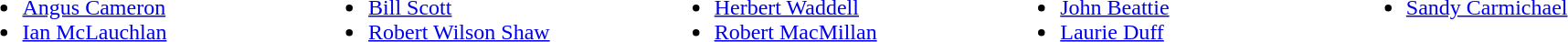<table style="width:100%;">
<tr>
<td style="width:20%; vertical-align:top;"><br><ul><li> <a href='#'>Angus Cameron</a></li><li> <a href='#'>Ian McLauchlan</a></li></ul></td>
<td style="width:20%; vertical-align:top;"><br><ul><li> <a href='#'>Bill Scott</a></li><li> <a href='#'>Robert Wilson Shaw</a></li></ul></td>
<td style="vertical-align:top; width:20%;"><br><ul><li> <a href='#'>Herbert Waddell</a></li><li> <a href='#'>Robert MacMillan</a></li></ul></td>
<td style="vertical-align:top; width:20%;"><br><ul><li> <a href='#'>John Beattie</a></li><li> <a href='#'>Laurie Duff</a></li></ul></td>
<td style="vertical-align:top; width:20%;"><br><ul><li> <a href='#'>Sandy Carmichael</a></li></ul></td>
</tr>
</table>
